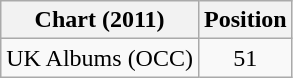<table class="wikitable">
<tr>
<th>Chart (2011)</th>
<th>Position</th>
</tr>
<tr>
<td>UK Albums (OCC)</td>
<td style="text-align:center;">51</td>
</tr>
</table>
